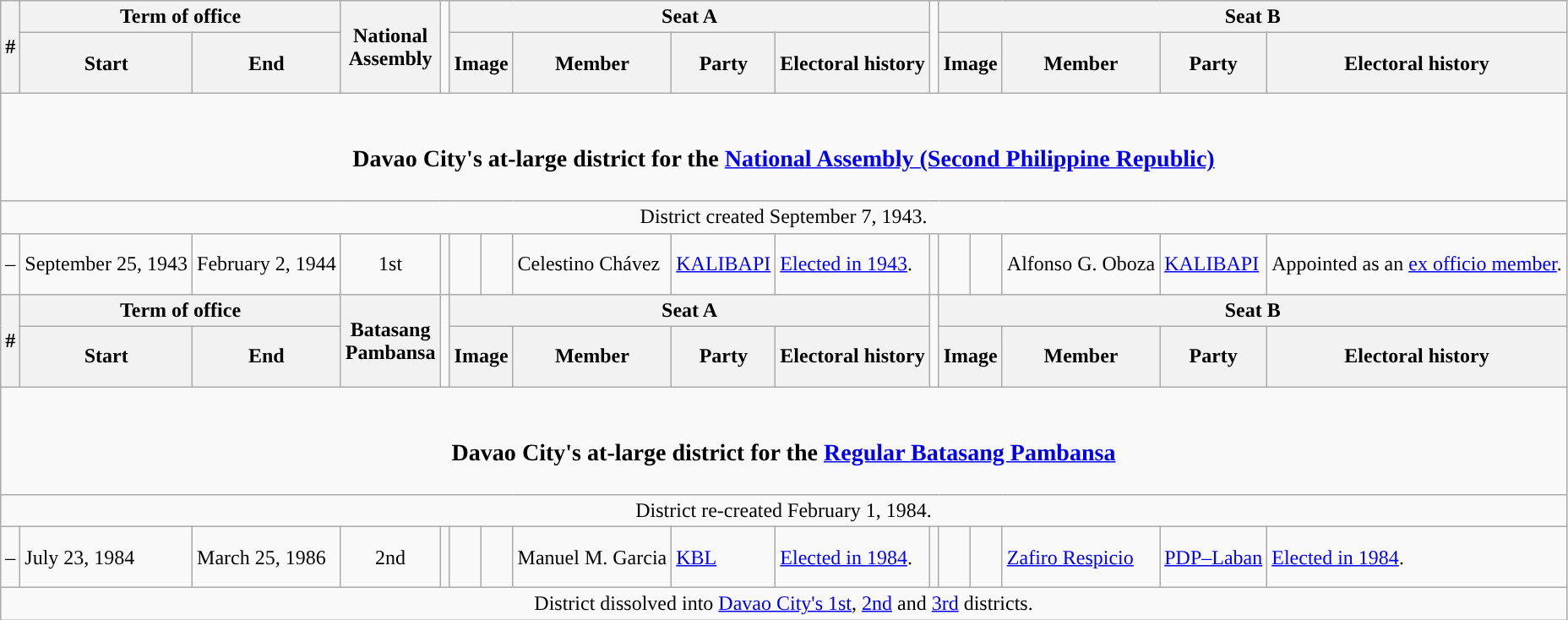<table class=wikitable>
<tr>
<th rowspan=2>#</th>
<th colspan=2>Term of office</th>
<th rowspan=2>National<br>Assembly</th>
<td rowspan=2></td>
<th colspan=5>Seat A</th>
<td rowspan=2></td>
<th colspan=5>Seat B</th>
</tr>
<tr style="height:3em">
<th>Start</th>
<th>End</th>
<th colspan="2" style="text-align:center;">Image</th>
<th>Member</th>
<th>Party</th>
<th>Electoral history</th>
<th colspan="2" style="text-align:center;">Image</th>
<th>Member</th>
<th>Party</th>
<th>Electoral history</th>
</tr>
<tr>
<td colspan="16" style="text-align:center;"><br><h3>Davao City's at-large district for the <a href='#'>National Assembly (Second Philippine Republic)</a></h3></td>
</tr>
<tr>
<td colspan="16" style="text-align:center;">District created September 7, 1943.</td>
</tr>
<tr style="height:3em">
<td style="text-align:center;">–</td>
<td>September 25, 1943</td>
<td>February 2, 1944</td>
<td style="text-align:center;">1st</td>
<td></td>
<td style="color:inherit;background:"></td>
<td></td>
<td>Celestino Chávez</td>
<td><a href='#'>KALIBAPI</a></td>
<td><a href='#'>Elected in 1943</a>.</td>
<td></td>
<td style="color:inherit;background:"></td>
<td></td>
<td>Alfonso G. Oboza</td>
<td><a href='#'>KALIBAPI</a></td>
<td>Appointed as an <a href='#'>ex officio member</a>.</td>
</tr>
<tr>
<th rowspan=2>#</th>
<th colspan=2>Term of office</th>
<th rowspan=2>Batasang<br>Pambansa</th>
<td rowspan=2></td>
<th colspan=5>Seat A</th>
<td rowspan=2></td>
<th colspan=5>Seat B</th>
</tr>
<tr style="height:3em">
<th>Start</th>
<th>End</th>
<th colspan="2" style="text-align:center;">Image</th>
<th>Member</th>
<th>Party</th>
<th>Electoral history</th>
<th colspan="2" style="text-align:center;">Image</th>
<th>Member</th>
<th>Party</th>
<th>Electoral history</th>
</tr>
<tr>
<td colspan="16" style="text-align:center;"><br><h3>Davao City's at-large district for the <a href='#'>Regular Batasang Pambansa</a></h3></td>
</tr>
<tr>
<td colspan="16" style="text-align:center;">District re-created February 1, 1984.</td>
</tr>
<tr style="height:3em">
<td style="text-align:center;">–</td>
<td>July 23, 1984</td>
<td>March 25, 1986</td>
<td style="text-align:center;">2nd</td>
<td></td>
<td style="color:inherit;background:"></td>
<td></td>
<td>Manuel M. Garcia</td>
<td><a href='#'>KBL</a></td>
<td><a href='#'>Elected in 1984</a>.</td>
<td></td>
<td style="color:inherit;background:"></td>
<td></td>
<td><a href='#'>Zafiro  Respicio</a></td>
<td><a href='#'>PDP–Laban</a></td>
<td><a href='#'>Elected in 1984</a>.</td>
</tr>
<tr>
<td colspan="16" style="text-align:center;">District dissolved into <a href='#'>Davao City's 1st</a>, <a href='#'>2nd</a> and <a href='#'>3rd</a> districts.</td>
</tr>
</table>
